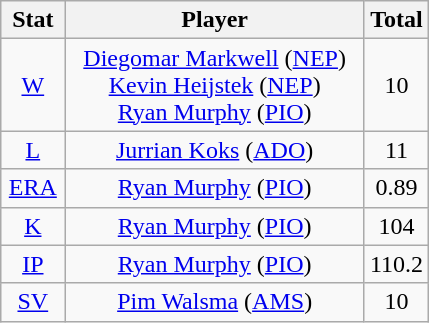<table class="wikitable" style="text-align:center;">
<tr>
<th width="15%">Stat</th>
<th>Player</th>
<th width="15%">Total</th>
</tr>
<tr>
<td><a href='#'>W</a></td>
<td><a href='#'>Diegomar Markwell</a> (<a href='#'>NEP</a>)<br><a href='#'>Kevin Heijstek</a> (<a href='#'>NEP</a>)<br><a href='#'>Ryan Murphy</a> (<a href='#'>PIO</a>)</td>
<td>10</td>
</tr>
<tr>
<td><a href='#'>L</a></td>
<td><a href='#'>Jurrian Koks</a> (<a href='#'>ADO</a>)</td>
<td>11</td>
</tr>
<tr>
<td><a href='#'>ERA</a></td>
<td><a href='#'>Ryan Murphy</a> (<a href='#'>PIO</a>)</td>
<td>0.89</td>
</tr>
<tr>
<td><a href='#'>K</a></td>
<td><a href='#'>Ryan Murphy</a> (<a href='#'>PIO</a>)</td>
<td>104</td>
</tr>
<tr>
<td><a href='#'>IP</a></td>
<td><a href='#'>Ryan Murphy</a> (<a href='#'>PIO</a>)</td>
<td>110.2</td>
</tr>
<tr>
<td><a href='#'>SV</a></td>
<td><a href='#'>Pim Walsma</a> (<a href='#'>AMS</a>)</td>
<td>10</td>
</tr>
</table>
